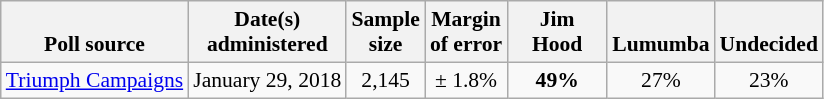<table class="wikitable" style="font-size:90%;text-align:center;">
<tr valign=bottom>
<th>Poll source</th>
<th>Date(s)<br>administered</th>
<th>Sample<br>size</th>
<th>Margin<br>of error</th>
<th style="width:60px;">Jim<br>Hood</th>
<th style="width:60px;"><br>Lumumba</th>
<th>Undecided</th>
</tr>
<tr>
<td style="text-align:left;"><a href='#'>Triumph Campaigns</a></td>
<td>January 29, 2018</td>
<td>2,145</td>
<td>± 1.8%</td>
<td><strong>49%</strong></td>
<td>27%</td>
<td>23%</td>
</tr>
</table>
